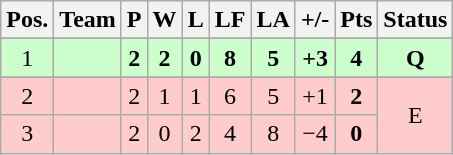<table class="wikitable" style="text-align:center; margin: 1em auto 1em auto, align:left">
<tr>
<th>Pos.</th>
<th>Team</th>
<th>P</th>
<th>W</th>
<th>L</th>
<th>LF</th>
<th>LA</th>
<th>+/-</th>
<th>Pts</th>
<th>Status</th>
</tr>
<tr>
</tr>
<tr style="background-color:#ccffcc">
<td>1</td>
<td style="text-align:left;"></td>
<td><strong>2</strong></td>
<td><strong>2</strong></td>
<td><strong>0</strong></td>
<td><strong>8</strong></td>
<td><strong>5</strong></td>
<td><strong>+3</strong></td>
<td><strong>4</strong></td>
<td><strong>Q</strong></td>
</tr>
<tr>
</tr>
<tr style="background-color:#FFCCCC">
<td>2</td>
<td style="text-align:left;"></td>
<td>2</td>
<td>1</td>
<td>1</td>
<td>6</td>
<td>5</td>
<td>+1</td>
<td><strong>2</strong></td>
<td rowspan=2>E</td>
</tr>
<tr style="background-color:#FFCCCC">
<td>3</td>
<td style="text-align:left;"></td>
<td>2</td>
<td>0</td>
<td>2</td>
<td>4</td>
<td>8</td>
<td>−4</td>
<td><strong>0</strong></td>
</tr>
</table>
